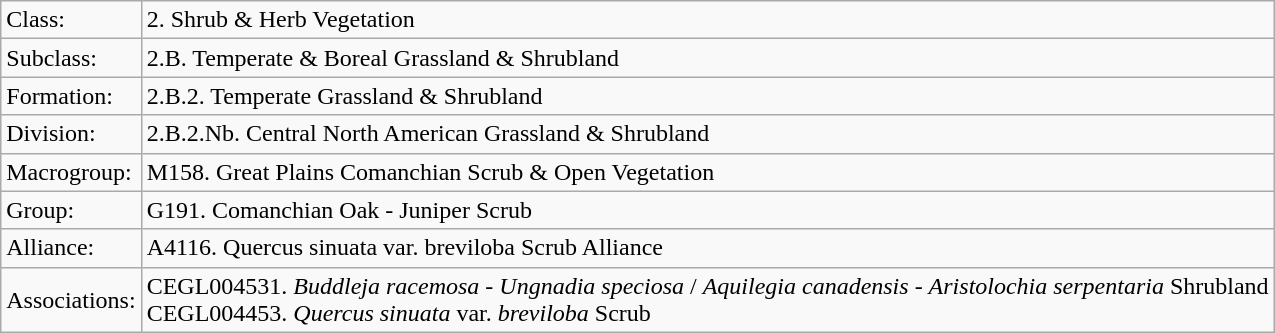<table class="wikitable">
<tr>
<td>Class:</td>
<td>2. Shrub & Herb Vegetation</td>
</tr>
<tr>
<td>Subclass:</td>
<td>2.B. Temperate & Boreal Grassland & Shrubland</td>
</tr>
<tr>
<td>Formation:</td>
<td>2.B.2. Temperate Grassland & Shrubland</td>
</tr>
<tr>
<td>Division:</td>
<td>2.B.2.Nb. Central North American Grassland & Shrubland</td>
</tr>
<tr>
<td>Macrogroup:</td>
<td>M158. Great Plains Comanchian Scrub & Open Vegetation</td>
</tr>
<tr>
<td>Group:</td>
<td>G191. Comanchian Oak - Juniper Scrub</td>
</tr>
<tr>
<td>Alliance:</td>
<td>A4116. Quercus sinuata var. breviloba Scrub Alliance</td>
</tr>
<tr>
<td>Associations:</td>
<td>CEGL004531. <em>Buddleja racemosa</em> - <em>Ungnadia speciosa</em> / <em>Aquilegia canadensis</em> - <em>Aristolochia serpentaria</em> Shrubland<br>CEGL004453. <em>Quercus sinuata</em> var. <em>breviloba</em> Scrub</td>
</tr>
</table>
